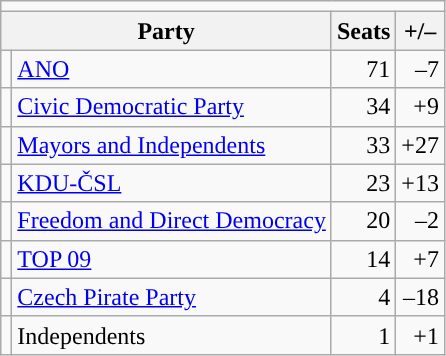<table class="wikitable sortable" style="text-align:right">
<tr>
<td colspan=7></td>
</tr>
<tr>
<th colspan=2>Party</th>
<th>Seats</th>
<th>+/–</th>
</tr>
<tr>
<td></td>
<td align=left><a href='#'>ANO</a></td>
<td>71</td>
<td>–7</td>
</tr>
<tr>
<td></td>
<td align=left><a href='#'>Civic Democratic Party</a></td>
<td>34</td>
<td>+9</td>
</tr>
<tr>
<td></td>
<td align=left><a href='#'>Mayors and Independents</a></td>
<td>33</td>
<td>+27</td>
</tr>
<tr>
<td></td>
<td align=left><a href='#'>KDU-ČSL</a></td>
<td>23</td>
<td>+13</td>
</tr>
<tr>
<td></td>
<td align=left><a href='#'>Freedom and Direct Democracy</a></td>
<td>20</td>
<td>–2</td>
</tr>
<tr>
<td></td>
<td align=left><a href='#'>TOP 09</a></td>
<td>14</td>
<td>+7</td>
</tr>
<tr>
<td></td>
<td align=left><a href='#'>Czech Pirate Party</a></td>
<td>4</td>
<td>–18</td>
</tr>
<tr>
<td bgcolor=></td>
<td align=left>Independents</td>
<td>1</td>
<td>+1</td>
</tr>
</table>
